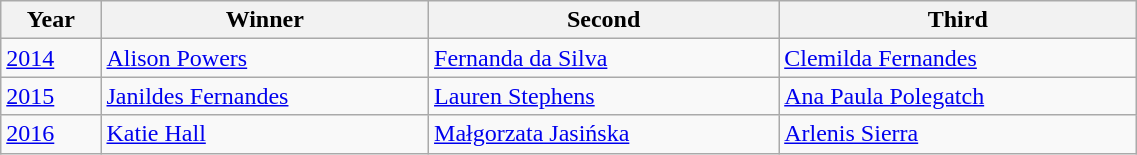<table class="wikitable" style="font-size:100%" width=60%>
<tr>
<th>Year</th>
<th>Winner</th>
<th>Second</th>
<th>Third</th>
</tr>
<tr>
<td><a href='#'>2014</a></td>
<td> <a href='#'>Alison Powers</a></td>
<td> <a href='#'>Fernanda da Silva</a></td>
<td> <a href='#'>Clemilda Fernandes</a></td>
</tr>
<tr>
<td><a href='#'>2015</a></td>
<td> <a href='#'>Janildes Fernandes</a></td>
<td> <a href='#'>Lauren Stephens</a></td>
<td> <a href='#'>Ana Paula Polegatch</a></td>
</tr>
<tr>
<td><a href='#'>2016</a></td>
<td> <a href='#'>Katie Hall</a></td>
<td> <a href='#'>Małgorzata Jasińska</a></td>
<td> <a href='#'>Arlenis Sierra</a></td>
</tr>
</table>
